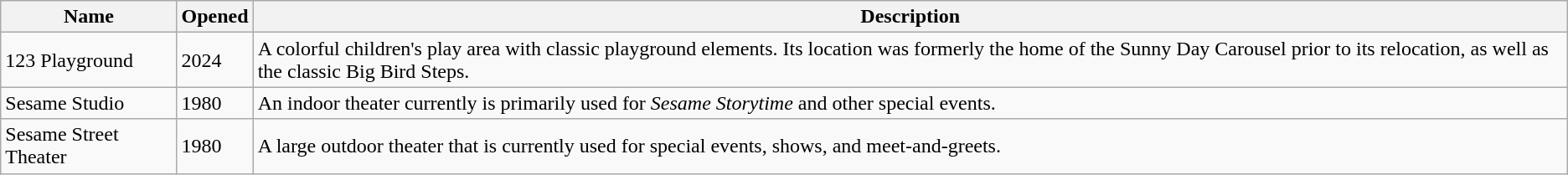<table class="wikitable">
<tr>
<th>Name</th>
<th>Opened</th>
<th>Description</th>
</tr>
<tr>
<td>123 Playground</td>
<td>2024</td>
<td>A colorful children's play area with classic playground elements. Its location was formerly the home of the Sunny Day Carousel prior to its relocation, as well as the classic Big Bird Steps.</td>
</tr>
<tr>
<td>Sesame Studio</td>
<td>1980</td>
<td>An indoor theater currently is primarily used for <em>Sesame Storytime</em> and other special events.</td>
</tr>
<tr>
<td>Sesame Street Theater</td>
<td>1980</td>
<td>A large outdoor theater that is currently used for special events, shows, and meet-and-greets.</td>
</tr>
</table>
